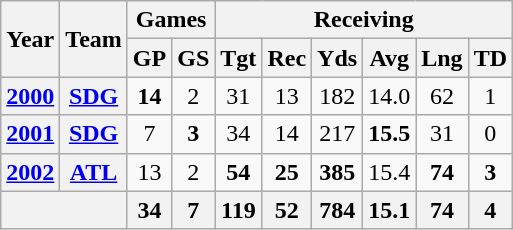<table class="wikitable" style="text-align:center">
<tr>
<th rowspan="2">Year</th>
<th rowspan="2">Team</th>
<th colspan="2">Games</th>
<th colspan="6">Receiving</th>
</tr>
<tr>
<th>GP</th>
<th>GS</th>
<th>Tgt</th>
<th>Rec</th>
<th>Yds</th>
<th>Avg</th>
<th>Lng</th>
<th>TD</th>
</tr>
<tr>
<th><a href='#'>2000</a></th>
<th><a href='#'>SDG</a></th>
<td><strong>14</strong></td>
<td>2</td>
<td>31</td>
<td>13</td>
<td>182</td>
<td>14.0</td>
<td>62</td>
<td>1</td>
</tr>
<tr>
<th><a href='#'>2001</a></th>
<th><a href='#'>SDG</a></th>
<td>7</td>
<td><strong>3</strong></td>
<td>34</td>
<td>14</td>
<td>217</td>
<td><strong>15.5</strong></td>
<td>31</td>
<td>0</td>
</tr>
<tr>
<th><a href='#'>2002</a></th>
<th><a href='#'>ATL</a></th>
<td>13</td>
<td>2</td>
<td><strong>54</strong></td>
<td><strong>25</strong></td>
<td><strong>385</strong></td>
<td>15.4</td>
<td><strong>74</strong></td>
<td><strong>3</strong></td>
</tr>
<tr>
<th colspan="2"></th>
<th>34</th>
<th>7</th>
<th>119</th>
<th>52</th>
<th>784</th>
<th>15.1</th>
<th>74</th>
<th>4</th>
</tr>
</table>
